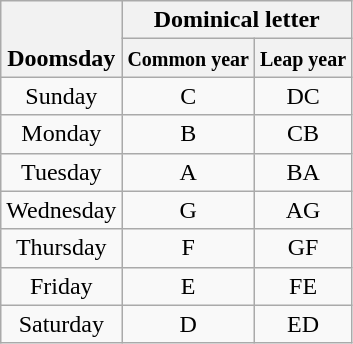<table class="wikitable" style="text-align:center">
<tr>
<th rowspan=2 valign="bottom">Doomsday</th>
<th colspan=2>Dominical letter</th>
</tr>
<tr>
<th><small>Common year</small></th>
<th><small>Leap year</small></th>
</tr>
<tr>
<td>Sunday</td>
<td>C</td>
<td>DC</td>
</tr>
<tr>
<td>Monday</td>
<td>B</td>
<td>CB</td>
</tr>
<tr>
<td>Tuesday</td>
<td>A</td>
<td>BA</td>
</tr>
<tr>
<td>Wednesday</td>
<td>G</td>
<td>AG</td>
</tr>
<tr>
<td>Thursday</td>
<td>F</td>
<td>GF</td>
</tr>
<tr>
<td>Friday</td>
<td>E</td>
<td>FE</td>
</tr>
<tr>
<td>Saturday</td>
<td>D</td>
<td>ED</td>
</tr>
</table>
